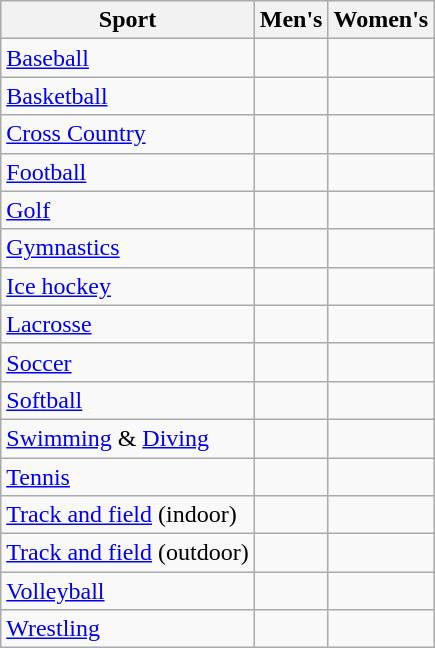<table class="wikitable" style=>
<tr>
<th>Sport</th>
<th>Men's</th>
<th>Women's</th>
</tr>
<tr>
<td><a href='#'>Baseball</a></td>
<td></td>
<td></td>
</tr>
<tr>
<td><a href='#'>Basketball</a></td>
<td></td>
<td></td>
</tr>
<tr>
<td><a href='#'>Cross Country</a></td>
<td></td>
<td></td>
</tr>
<tr>
<td><a href='#'>Football</a></td>
<td></td>
<td></td>
</tr>
<tr>
<td><a href='#'>Golf</a></td>
<td></td>
<td></td>
</tr>
<tr>
<td><a href='#'>Gymnastics</a></td>
<td></td>
<td></td>
</tr>
<tr>
<td><a href='#'>Ice hockey</a></td>
<td></td>
<td></td>
</tr>
<tr>
<td><a href='#'>Lacrosse</a></td>
<td></td>
<td></td>
</tr>
<tr>
<td><a href='#'>Soccer</a></td>
<td></td>
<td></td>
</tr>
<tr>
<td><a href='#'>Softball</a></td>
<td></td>
<td></td>
</tr>
<tr>
<td><a href='#'>Swimming</a> & <a href='#'>Diving</a></td>
<td></td>
<td></td>
</tr>
<tr>
<td><a href='#'>Tennis</a></td>
<td></td>
<td></td>
</tr>
<tr>
<td><a href='#'>Track and field</a> (indoor)</td>
<td></td>
<td></td>
</tr>
<tr>
<td><a href='#'>Track and field</a> (outdoor)</td>
<td></td>
<td></td>
</tr>
<tr>
<td><a href='#'>Volleyball</a></td>
<td></td>
<td></td>
</tr>
<tr>
<td><a href='#'>Wrestling</a></td>
<td></td>
<td></td>
</tr>
</table>
